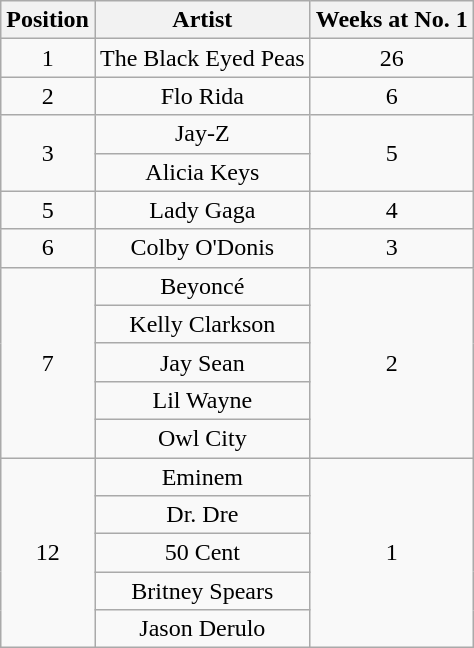<table class="wikitable plainrowheaders" style="text-align:center;">
<tr>
<th>Position</th>
<th>Artist</th>
<th>Weeks at No. 1</th>
</tr>
<tr>
<td>1</td>
<td>The Black Eyed Peas</td>
<td>26</td>
</tr>
<tr>
<td>2</td>
<td>Flo Rida</td>
<td>6</td>
</tr>
<tr>
<td rowspan=2>3</td>
<td>Jay-Z</td>
<td rowspan=2>5</td>
</tr>
<tr>
<td>Alicia Keys</td>
</tr>
<tr>
<td>5</td>
<td>Lady Gaga</td>
<td>4</td>
</tr>
<tr>
<td>6</td>
<td>Colby O'Donis</td>
<td>3</td>
</tr>
<tr>
<td rowspan=5>7</td>
<td>Beyoncé</td>
<td rowspan=5>2</td>
</tr>
<tr>
<td>Kelly Clarkson</td>
</tr>
<tr>
<td>Jay Sean</td>
</tr>
<tr>
<td>Lil Wayne</td>
</tr>
<tr>
<td>Owl City</td>
</tr>
<tr>
<td rowspan=5>12</td>
<td>Eminem</td>
<td rowspan=5>1</td>
</tr>
<tr>
<td>Dr. Dre</td>
</tr>
<tr>
<td>50 Cent</td>
</tr>
<tr>
<td>Britney Spears</td>
</tr>
<tr>
<td>Jason Derulo</td>
</tr>
</table>
